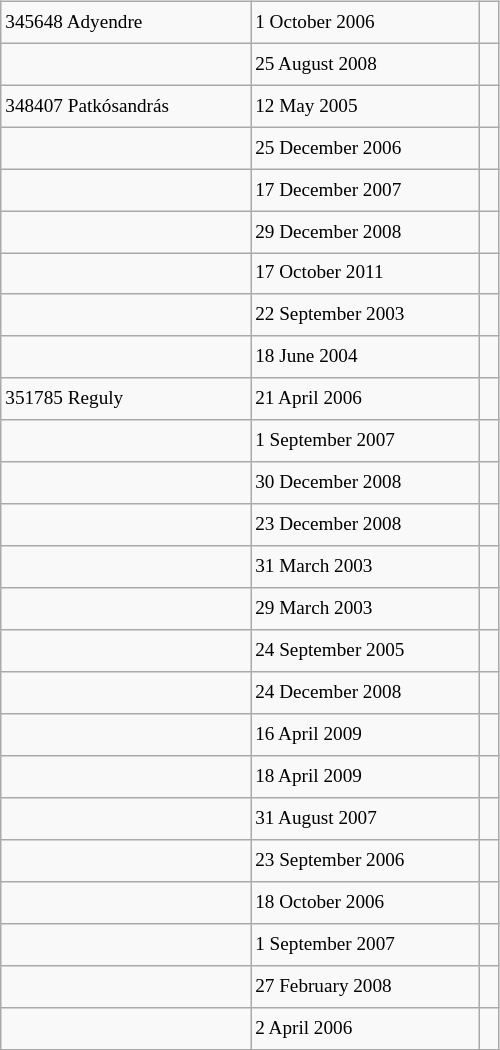<table class="wikitable" style="font-size: 80%; float: left; width: 26em; margin-right: 1em; height: 700px">
<tr>
<td>345648 Adyendre</td>
<td>1 October 2006</td>
<td> </td>
</tr>
<tr>
<td></td>
<td>25 August 2008</td>
<td></td>
</tr>
<tr>
<td>348407 Patkósandrás</td>
<td>12 May 2005</td>
<td></td>
</tr>
<tr>
<td></td>
<td>25 December 2006</td>
<td></td>
</tr>
<tr>
<td></td>
<td>17 December 2007</td>
<td></td>
</tr>
<tr>
<td></td>
<td>29 December 2008</td>
<td></td>
</tr>
<tr>
<td></td>
<td>17 October 2011</td>
<td> </td>
</tr>
<tr>
<td></td>
<td>22 September 2003</td>
<td> </td>
</tr>
<tr>
<td></td>
<td>18 June 2004</td>
<td></td>
</tr>
<tr>
<td>351785 Reguly</td>
<td>21 April 2006</td>
<td></td>
</tr>
<tr>
<td></td>
<td>1 September 2007</td>
<td> </td>
</tr>
<tr>
<td></td>
<td>30 December 2008</td>
<td></td>
</tr>
<tr>
<td></td>
<td>23 December 2008</td>
<td></td>
</tr>
<tr>
<td></td>
<td>31 March 2003</td>
<td></td>
</tr>
<tr>
<td></td>
<td>29 March 2003</td>
<td></td>
</tr>
<tr>
<td></td>
<td>24 September 2005</td>
<td></td>
</tr>
<tr>
<td></td>
<td>24 December 2008</td>
<td></td>
</tr>
<tr>
<td></td>
<td>16 April 2009</td>
<td></td>
</tr>
<tr>
<td></td>
<td>18 April 2009</td>
<td></td>
</tr>
<tr>
<td></td>
<td>31 August 2007</td>
<td> </td>
</tr>
<tr>
<td></td>
<td>23 September 2006</td>
<td> </td>
</tr>
<tr>
<td></td>
<td>18 October 2006</td>
<td></td>
</tr>
<tr>
<td></td>
<td>1 September 2007</td>
<td> </td>
</tr>
<tr>
<td></td>
<td>27 February 2008</td>
<td></td>
</tr>
<tr>
<td></td>
<td>2 April 2006</td>
<td></td>
</tr>
</table>
